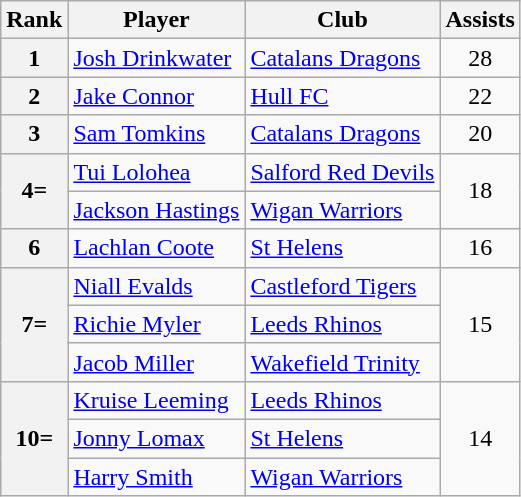<table class="wikitable" style="text-align:center">
<tr>
<th>Rank</th>
<th>Player</th>
<th>Club</th>
<th>Assists</th>
</tr>
<tr>
<th>1</th>
<td align="left"> <a href='#'>Josh Drinkwater</a></td>
<td align="left"> <a href='#'>Catalans Dragons</a></td>
<td>28</td>
</tr>
<tr>
<th>2</th>
<td align="left"> <a href='#'>Jake Connor</a></td>
<td align="left"> <a href='#'>Hull FC</a></td>
<td>22</td>
</tr>
<tr>
<th>3</th>
<td align="left"> <a href='#'>Sam Tomkins</a></td>
<td align="left"> <a href='#'>Catalans Dragons</a></td>
<td>20</td>
</tr>
<tr>
<th Rowspan=2>4=</th>
<td align="left"> <a href='#'>Tui Lolohea</a></td>
<td align="left"> <a href='#'>Salford Red Devils</a></td>
<td rowspan=2>18</td>
</tr>
<tr>
<td align="left"> <a href='#'>Jackson Hastings</a></td>
<td align="left"> <a href='#'>Wigan Warriors</a></td>
</tr>
<tr>
<th>6</th>
<td align="left"> <a href='#'>Lachlan Coote</a></td>
<td align="left"> <a href='#'>St Helens</a></td>
<td>16</td>
</tr>
<tr>
<th rowspan=3>7=</th>
<td align="left"> <a href='#'>Niall Evalds</a></td>
<td align="left"> <a href='#'>Castleford Tigers</a></td>
<td rowspan=3>15</td>
</tr>
<tr>
<td align="left"> <a href='#'>Richie Myler</a></td>
<td align="left"> <a href='#'>Leeds Rhinos</a></td>
</tr>
<tr>
<td align="left"> <a href='#'>Jacob Miller</a></td>
<td align="left"> <a href='#'>Wakefield Trinity</a></td>
</tr>
<tr>
<th rowspan=3>10=</th>
<td align="left"> <a href='#'>Kruise Leeming</a></td>
<td align="left"> <a href='#'>Leeds Rhinos</a></td>
<td rowspan=3>14</td>
</tr>
<tr>
<td align="left"> <a href='#'>Jonny Lomax</a></td>
<td align="left"> <a href='#'>St Helens</a></td>
</tr>
<tr>
<td align="left"> <a href='#'>Harry Smith</a></td>
<td align="left"> <a href='#'>Wigan Warriors</a></td>
</tr>
</table>
